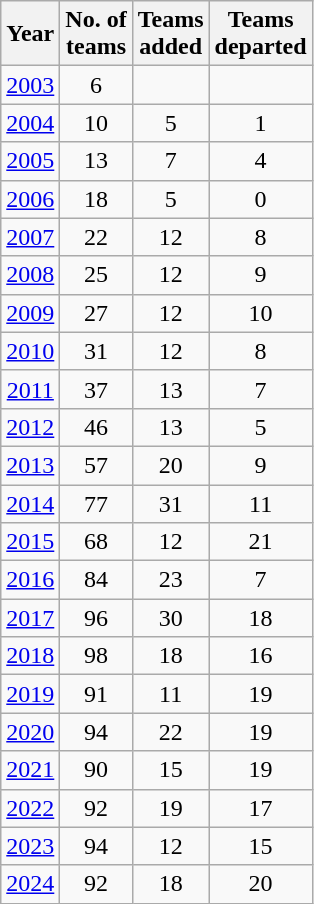<table class="wikitable" style="text-align:center;margin-top:0">
<tr>
<th>Year</th>
<th>No. of<br>teams</th>
<th>Teams<br>added</th>
<th>Teams<br>departed</th>
</tr>
<tr>
<td><a href='#'>2003</a></td>
<td>6</td>
<td></td>
<td></td>
</tr>
<tr>
<td><a href='#'>2004</a></td>
<td>10</td>
<td>5</td>
<td>1</td>
</tr>
<tr>
<td><a href='#'>2005</a></td>
<td>13</td>
<td>7</td>
<td>4</td>
</tr>
<tr>
<td><a href='#'>2006</a></td>
<td>18</td>
<td>5</td>
<td>0</td>
</tr>
<tr>
<td><a href='#'>2007</a></td>
<td>22</td>
<td>12</td>
<td>8</td>
</tr>
<tr>
<td><a href='#'>2008</a></td>
<td>25</td>
<td>12</td>
<td>9</td>
</tr>
<tr>
<td><a href='#'>2009</a></td>
<td>27</td>
<td>12</td>
<td>10</td>
</tr>
<tr>
<td><a href='#'>2010</a></td>
<td>31</td>
<td>12</td>
<td>8</td>
</tr>
<tr>
<td><a href='#'>2011</a></td>
<td>37</td>
<td>13</td>
<td>7</td>
</tr>
<tr>
<td><a href='#'>2012</a></td>
<td>46</td>
<td>13</td>
<td>5</td>
</tr>
<tr>
<td><a href='#'>2013</a></td>
<td>57</td>
<td>20</td>
<td>9</td>
</tr>
<tr>
<td><a href='#'>2014</a></td>
<td>77</td>
<td>31</td>
<td>11</td>
</tr>
<tr>
<td><a href='#'>2015</a></td>
<td>68</td>
<td>12</td>
<td>21</td>
</tr>
<tr>
<td><a href='#'>2016</a></td>
<td>84</td>
<td>23</td>
<td>7</td>
</tr>
<tr>
<td><a href='#'>2017</a></td>
<td>96</td>
<td>30</td>
<td>18</td>
</tr>
<tr>
<td><a href='#'>2018</a></td>
<td>98</td>
<td>18</td>
<td>16</td>
</tr>
<tr>
<td><a href='#'>2019</a></td>
<td>91</td>
<td>11</td>
<td>19</td>
</tr>
<tr>
<td><a href='#'>2020</a></td>
<td>94</td>
<td>22</td>
<td>19</td>
</tr>
<tr>
<td><a href='#'>2021</a></td>
<td>90</td>
<td>15</td>
<td>19</td>
</tr>
<tr>
<td><a href='#'>2022</a></td>
<td>92</td>
<td>19</td>
<td>17</td>
</tr>
<tr>
<td><a href='#'>2023</a></td>
<td>94</td>
<td>12</td>
<td>15</td>
</tr>
<tr>
<td><a href='#'>2024</a></td>
<td>92</td>
<td>18</td>
<td>20</td>
</tr>
</table>
